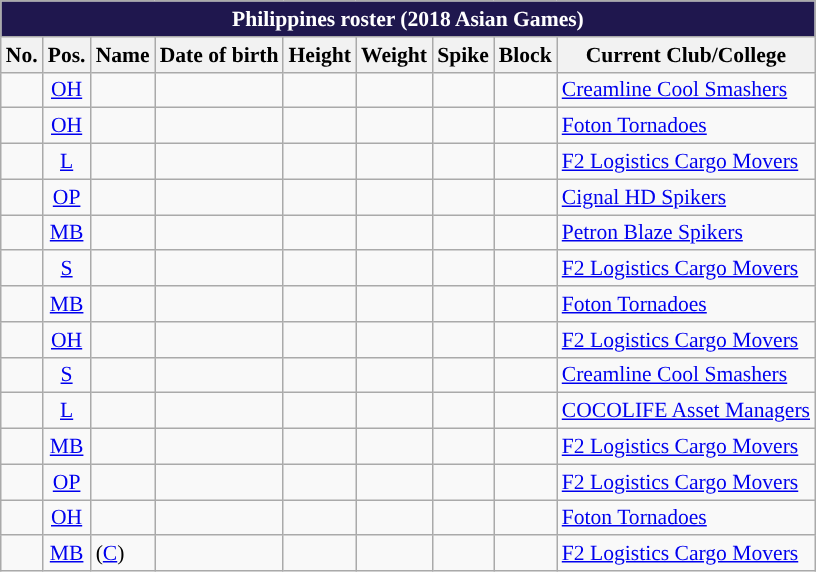<table class="wikitable sortable" style="font-size:90%; text-align:left;">
<tr>
<th colspan=10 style="background:#1F174E; color:#FFFFFF;">Philippines roster (2018 Asian Games)</th>
</tr>
<tr>
<th style= align=center "background:#0038A8; color:white;">No.</th>
<th style= align=center "background:#0038A8; color:white;">Pos.</th>
<th style= align=center "width:12em; background:#0038A8; color:white;">Name</th>
<th style= align=center "width:14em; background:#0038A8; color:white;">Date of birth</th>
<th style= align=center "width:10em; background:#0038A8; color:white;">Height</th>
<th style= align=center "width:8em; background:#0038A8; color:white;">Weight</th>
<th style= align=center "width:8em; background:#0038A8; color:white;">Spike</th>
<th style= align=center "width:8em; background:#0038A8; color:white;">Block</th>
<th style= align=center"width:15em; background:#0038A8; color:white;">Current Club/College</th>
</tr>
<tr align=center>
<td></td>
<td><a href='#'>OH</a></td>
<td align=left></td>
<td align=right></td>
<td></td>
<td></td>
<td></td>
<td></td>
<td align=left> <a href='#'>Creamline Cool Smashers</a></td>
</tr>
<tr align=center>
<td></td>
<td><a href='#'>OH</a></td>
<td align=left></td>
<td align=right></td>
<td></td>
<td></td>
<td></td>
<td></td>
<td align=left> <a href='#'>Foton Tornadoes</a></td>
</tr>
<tr align=center>
<td></td>
<td><a href='#'>L</a></td>
<td align=left></td>
<td align=right></td>
<td></td>
<td></td>
<td></td>
<td></td>
<td align=left> <a href='#'>F2 Logistics Cargo Movers</a></td>
</tr>
<tr align=center>
<td></td>
<td><a href='#'>OP</a></td>
<td align=left></td>
<td align=right></td>
<td></td>
<td></td>
<td></td>
<td></td>
<td align=left> <a href='#'>Cignal HD Spikers</a></td>
</tr>
<tr align=center>
<td></td>
<td><a href='#'>MB</a></td>
<td align=left></td>
<td align=right></td>
<td></td>
<td></td>
<td></td>
<td></td>
<td align=left> <a href='#'>Petron Blaze Spikers</a></td>
</tr>
<tr align=center>
<td></td>
<td><a href='#'>S</a></td>
<td align=left></td>
<td align=right></td>
<td></td>
<td></td>
<td></td>
<td></td>
<td align=left> <a href='#'>F2 Logistics Cargo Movers</a></td>
</tr>
<tr align=center>
<td></td>
<td><a href='#'>MB</a></td>
<td align=left></td>
<td align=right></td>
<td></td>
<td></td>
<td></td>
<td></td>
<td align=left> <a href='#'>Foton Tornadoes</a></td>
</tr>
<tr align=center>
<td></td>
<td><a href='#'>OH</a></td>
<td align=left></td>
<td align=right></td>
<td></td>
<td></td>
<td></td>
<td></td>
<td align=left> <a href='#'>F2 Logistics Cargo Movers</a></td>
</tr>
<tr align=center>
<td></td>
<td><a href='#'>S</a></td>
<td align=left></td>
<td align=right></td>
<td></td>
<td></td>
<td></td>
<td></td>
<td align=left> <a href='#'>Creamline Cool Smashers</a></td>
</tr>
<tr align=center>
<td></td>
<td><a href='#'>L</a></td>
<td align=left></td>
<td align=right></td>
<td></td>
<td></td>
<td></td>
<td></td>
<td align=left> <a href='#'>COCOLIFE Asset Managers</a></td>
</tr>
<tr align=center>
<td></td>
<td><a href='#'>MB</a></td>
<td align=left></td>
<td align=right></td>
<td></td>
<td></td>
<td></td>
<td></td>
<td align=left> <a href='#'>F2 Logistics Cargo Movers</a></td>
</tr>
<tr align=center>
<td></td>
<td><a href='#'>OP</a></td>
<td align=left></td>
<td align=right></td>
<td></td>
<td></td>
<td></td>
<td></td>
<td align=left> <a href='#'>F2 Logistics Cargo Movers</a></td>
</tr>
<tr align=center>
<td></td>
<td><a href='#'>OH</a></td>
<td align=left></td>
<td align=right></td>
<td></td>
<td></td>
<td></td>
<td></td>
<td align=left> <a href='#'>Foton Tornadoes</a></td>
</tr>
<tr align=center>
<td></td>
<td><a href='#'>MB</a></td>
<td align=left> (<a href='#'>C</a>)</td>
<td align=right></td>
<td></td>
<td></td>
<td></td>
<td></td>
<td align=left> <a href='#'>F2 Logistics Cargo Movers</a></td>
</tr>
</table>
